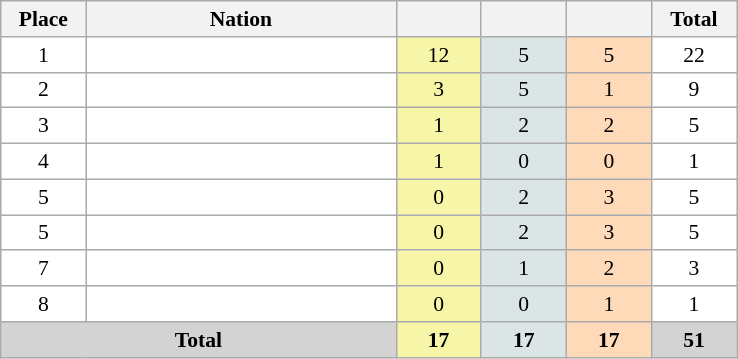<table class=wikitable style="border:1px solid #AAAAAA;font-size:90%">
<tr bgcolor="#EFEFEF">
<th width=50>Place</th>
<th width=200>Nation</th>
<th width=50></th>
<th width=50></th>
<th width=50></th>
<th width=50>Total</th>
</tr>
<tr align="center" valign="top" bgcolor="#FFFFFF">
<td>1</td>
<td align="left"></td>
<td style="background:#F7F6A8;">12</td>
<td style="background:#DCE5E5;">5</td>
<td style="background:#FFDAB9;">5</td>
<td>22</td>
</tr>
<tr align="center" valign="top" bgcolor="#FFFFFF">
<td>2</td>
<td align="left"></td>
<td style="background:#F7F6A8;">3</td>
<td style="background:#DCE5E5;">5</td>
<td style="background:#FFDAB9;">1</td>
<td>9</td>
</tr>
<tr align="center" valign="top" bgcolor="#FFFFFF">
<td>3</td>
<td align="left"></td>
<td style="background:#F7F6A8;">1</td>
<td style="background:#DCE5E5;">2</td>
<td style="background:#FFDAB9;">2</td>
<td>5</td>
</tr>
<tr align="center" valign="top" bgcolor="#FFFFFF">
<td>4</td>
<td align="left"></td>
<td style="background:#F7F6A8;">1</td>
<td style="background:#DCE5E5;">0</td>
<td style="background:#FFDAB9;">0</td>
<td>1</td>
</tr>
<tr align="center" valign="top" bgcolor="#FFFFFF">
<td>5</td>
<td align="left"></td>
<td style="background:#F7F6A8;">0</td>
<td style="background:#DCE5E5;">2</td>
<td style="background:#FFDAB9;">3</td>
<td>5</td>
</tr>
<tr align="center" valign="top" bgcolor="#FFFFFF">
<td>5</td>
<td align="left"></td>
<td style="background:#F7F6A8;">0</td>
<td style="background:#DCE5E5;">2</td>
<td style="background:#FFDAB9;">3</td>
<td>5</td>
</tr>
<tr align="center" valign="top" bgcolor="#FFFFFF">
<td>7</td>
<td align="left"></td>
<td style="background:#F7F6A8;">0</td>
<td style="background:#DCE5E5;">1</td>
<td style="background:#FFDAB9;">2</td>
<td>3</td>
</tr>
<tr align="center" valign="top" bgcolor="#FFFFFF">
<td>8</td>
<td align="left"></td>
<td style="background:#F7F6A8;">0</td>
<td style="background:#DCE5E5;">0</td>
<td style="background:#FFDAB9;">1</td>
<td>1</td>
</tr>
<tr align="center">
<td colspan="2" bgcolor=D3D3D3><strong>Total</strong></td>
<td style="background:#F7F6A8;"><strong>17</strong></td>
<td style="background:#DCE5E5;"><strong>17</strong></td>
<td style="background:#FFDAB9;"><strong>17</strong></td>
<td bgcolor=D3D3D3><strong>51</strong></td>
</tr>
</table>
